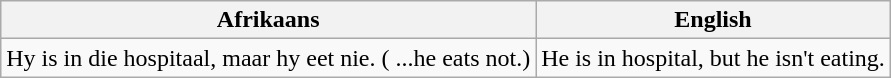<table class="wikitable">
<tr>
<th>Afrikaans</th>
<th>English</th>
</tr>
<tr>
<td>Hy is in die hospitaal, maar hy eet nie. ( ...he eats not.)</td>
<td>He is in hospital, but he isn't eating.</td>
</tr>
</table>
